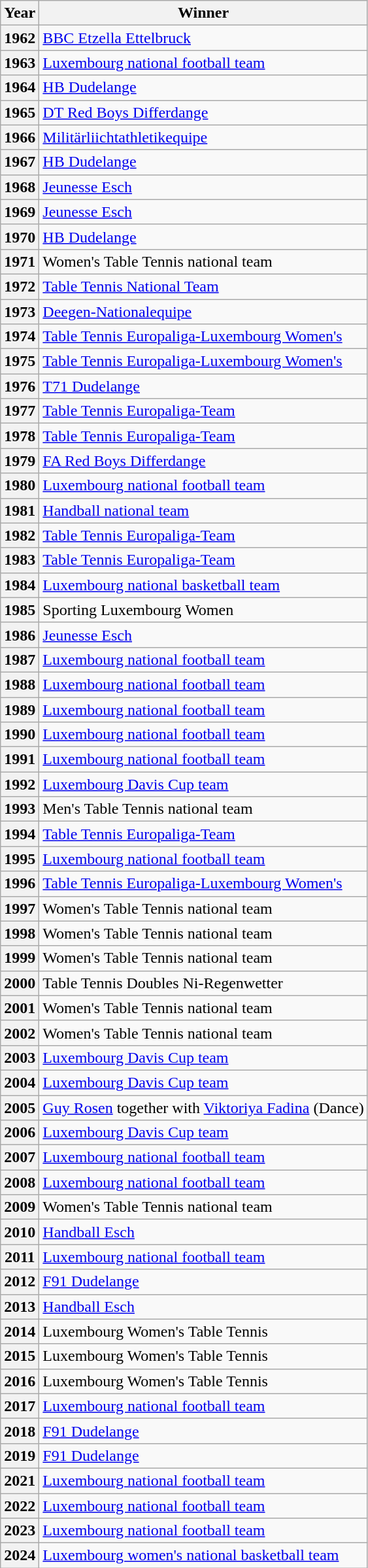<table class="wikitable">
<tr>
<th>Year</th>
<th>Winner</th>
</tr>
<tr>
<th>1962</th>
<td><a href='#'>BBC Etzella Ettelbruck</a></td>
</tr>
<tr>
<th>1963</th>
<td><a href='#'>Luxembourg national football team</a></td>
</tr>
<tr>
<th>1964</th>
<td><a href='#'>HB Dudelange</a></td>
</tr>
<tr>
<th>1965</th>
<td><a href='#'>DT Red Boys Differdange</a></td>
</tr>
<tr>
<th>1966</th>
<td><a href='#'>Militärliichtathletikequipe</a></td>
</tr>
<tr>
<th>1967</th>
<td><a href='#'>HB Dudelange</a></td>
</tr>
<tr>
<th>1968</th>
<td><a href='#'>Jeunesse Esch</a></td>
</tr>
<tr>
<th>1969</th>
<td><a href='#'>Jeunesse Esch</a></td>
</tr>
<tr>
<th>1970</th>
<td><a href='#'>HB Dudelange</a></td>
</tr>
<tr>
<th>1971</th>
<td>Women's Table Tennis national team</td>
</tr>
<tr>
<th>1972</th>
<td><a href='#'>Table Tennis National Team</a></td>
</tr>
<tr>
<th>1973</th>
<td><a href='#'>Deegen-Nationalequipe</a></td>
</tr>
<tr>
<th>1974</th>
<td><a href='#'>Table Tennis Europaliga-Luxembourg Women's</a></td>
</tr>
<tr>
<th>1975</th>
<td><a href='#'>Table Tennis Europaliga-Luxembourg Women's</a></td>
</tr>
<tr>
<th>1976</th>
<td><a href='#'>T71 Dudelange</a></td>
</tr>
<tr>
<th>1977</th>
<td><a href='#'>Table Tennis Europaliga-Team</a></td>
</tr>
<tr>
<th>1978</th>
<td><a href='#'>Table Tennis Europaliga-Team</a></td>
</tr>
<tr>
<th>1979</th>
<td><a href='#'>FA Red Boys Differdange</a></td>
</tr>
<tr>
<th>1980</th>
<td><a href='#'>Luxembourg national football team</a></td>
</tr>
<tr>
<th>1981</th>
<td><a href='#'>Handball national team</a></td>
</tr>
<tr>
<th>1982</th>
<td><a href='#'>Table Tennis Europaliga-Team</a></td>
</tr>
<tr>
<th>1983</th>
<td><a href='#'>Table Tennis Europaliga-Team</a></td>
</tr>
<tr>
<th>1984</th>
<td><a href='#'>Luxembourg national basketball team</a></td>
</tr>
<tr>
<th>1985</th>
<td>Sporting Luxembourg Women</td>
</tr>
<tr>
<th>1986</th>
<td><a href='#'>Jeunesse Esch</a></td>
</tr>
<tr>
<th>1987</th>
<td><a href='#'>Luxembourg national football team</a></td>
</tr>
<tr>
<th>1988</th>
<td><a href='#'>Luxembourg national football team</a></td>
</tr>
<tr>
<th>1989</th>
<td><a href='#'>Luxembourg national football team</a></td>
</tr>
<tr>
<th>1990</th>
<td><a href='#'>Luxembourg national football team</a></td>
</tr>
<tr>
<th>1991</th>
<td><a href='#'>Luxembourg national football team</a></td>
</tr>
<tr>
<th>1992</th>
<td><a href='#'>Luxembourg Davis Cup team</a></td>
</tr>
<tr>
<th>1993</th>
<td>Men's Table Tennis national team</td>
</tr>
<tr>
<th>1994</th>
<td><a href='#'>Table Tennis Europaliga-Team</a></td>
</tr>
<tr>
<th>1995</th>
<td><a href='#'>Luxembourg national football team</a></td>
</tr>
<tr>
<th>1996</th>
<td><a href='#'>Table Tennis Europaliga-Luxembourg Women's</a></td>
</tr>
<tr>
<th>1997</th>
<td>Women's Table Tennis national team</td>
</tr>
<tr>
<th>1998</th>
<td>Women's Table Tennis national team</td>
</tr>
<tr>
<th>1999</th>
<td>Women's Table Tennis national team</td>
</tr>
<tr>
<th>2000</th>
<td>Table Tennis Doubles Ni-Regenwetter</td>
</tr>
<tr>
<th>2001</th>
<td>Women's Table Tennis national team</td>
</tr>
<tr>
<th>2002</th>
<td>Women's Table Tennis national team</td>
</tr>
<tr>
<th>2003</th>
<td><a href='#'>Luxembourg Davis Cup team</a></td>
</tr>
<tr>
<th>2004</th>
<td><a href='#'>Luxembourg Davis Cup team</a></td>
</tr>
<tr>
<th>2005</th>
<td><a href='#'>Guy Rosen</a> together with <a href='#'>Viktoriya Fadina</a> (Dance)</td>
</tr>
<tr>
<th>2006</th>
<td><a href='#'>Luxembourg Davis Cup team</a></td>
</tr>
<tr>
<th>2007</th>
<td><a href='#'>Luxembourg national football team</a></td>
</tr>
<tr>
<th>2008</th>
<td><a href='#'>Luxembourg national football team</a></td>
</tr>
<tr>
<th>2009</th>
<td>Women's Table Tennis national team</td>
</tr>
<tr>
<th>2010</th>
<td><a href='#'>Handball Esch</a></td>
</tr>
<tr>
<th>2011</th>
<td><a href='#'>Luxembourg national football team</a></td>
</tr>
<tr>
<th>2012</th>
<td><a href='#'>F91 Dudelange</a></td>
</tr>
<tr>
<th>2013</th>
<td><a href='#'>Handball Esch</a></td>
</tr>
<tr>
<th>2014</th>
<td>Luxembourg Women's Table Tennis</td>
</tr>
<tr>
<th>2015</th>
<td>Luxembourg Women's Table Tennis</td>
</tr>
<tr>
<th>2016</th>
<td>Luxembourg Women's Table Tennis</td>
</tr>
<tr>
<th>2017</th>
<td><a href='#'>Luxembourg national football team</a></td>
</tr>
<tr>
<th>2018</th>
<td><a href='#'>F91 Dudelange</a></td>
</tr>
<tr>
<th>2019</th>
<td><a href='#'>F91 Dudelange</a></td>
</tr>
<tr>
<th>2021</th>
<td><a href='#'>Luxembourg national football team</a></td>
</tr>
<tr>
<th>2022</th>
<td><a href='#'>Luxembourg national football team</a></td>
</tr>
<tr>
<th>2023</th>
<td><a href='#'>Luxembourg national football team</a></td>
</tr>
<tr>
<th>2024</th>
<td><a href='#'>Luxembourg women's national basketball team</a></td>
</tr>
</table>
